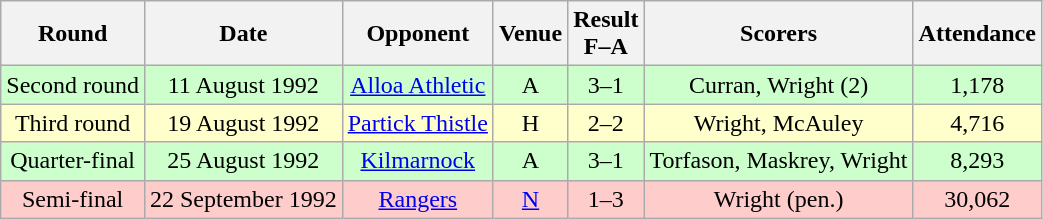<table class="wikitable sortable" style="text-align:center;">
<tr>
<th>Round</th>
<th>Date</th>
<th>Opponent</th>
<th>Venue</th>
<th>Result<br>F–A</th>
<th class=unsortable>Scorers</th>
<th>Attendance</th>
</tr>
<tr bgcolor="#CCFFCC">
<td>Second round</td>
<td>11 August 1992</td>
<td><a href='#'>Alloa Athletic</a></td>
<td>A</td>
<td>3–1</td>
<td>Curran, Wright (2)</td>
<td>1,178</td>
</tr>
<tr bgcolor="#FFFFCC">
<td>Third round</td>
<td>19 August 1992</td>
<td><a href='#'>Partick Thistle</a></td>
<td>H</td>
<td>2–2 <br></td>
<td>Wright, McAuley</td>
<td>4,716</td>
</tr>
<tr bgcolor="#CCFFCC">
<td>Quarter-final</td>
<td>25 August 1992</td>
<td><a href='#'>Kilmarnock</a></td>
<td>A</td>
<td>3–1</td>
<td>Torfason, Maskrey, Wright</td>
<td>8,293</td>
</tr>
<tr bgcolor="#FFCCCC">
<td>Semi-final</td>
<td>22 September 1992</td>
<td><a href='#'>Rangers</a></td>
<td><a href='#'>N</a></td>
<td>1–3</td>
<td>Wright (pen.)</td>
<td>30,062</td>
</tr>
</table>
